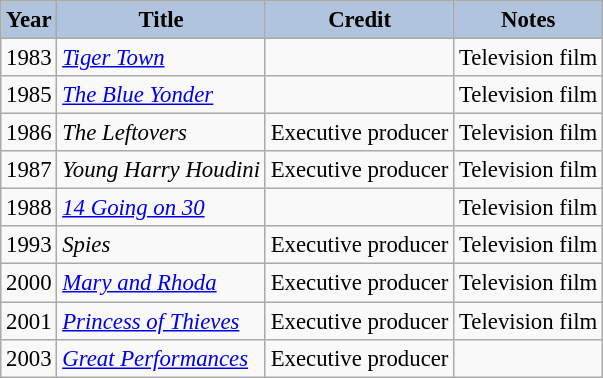<table class="wikitable" style="font-size:95%;">
<tr align="center">
<th style="background:#B0C4DE;">Year</th>
<th style="background:#B0C4DE;">Title</th>
<th style="background:#B0C4DE;">Credit</th>
<th style="background:#B0C4DE;">Notes</th>
</tr>
<tr>
<td>1983</td>
<td><em><a href='#'>Tiger Town</a></em></td>
<td></td>
<td>Television film</td>
</tr>
<tr>
<td>1985</td>
<td><em><a href='#'>The Blue Yonder</a></em></td>
<td></td>
<td>Television film</td>
</tr>
<tr>
<td>1986</td>
<td><em>The Leftovers</em></td>
<td>Executive producer</td>
<td>Television film</td>
</tr>
<tr>
<td>1987</td>
<td><em>Young Harry Houdini</em></td>
<td>Executive producer</td>
<td>Television film</td>
</tr>
<tr>
<td>1988</td>
<td><em><a href='#'>14 Going on 30</a></em></td>
<td></td>
<td>Television film</td>
</tr>
<tr>
<td>1993</td>
<td><em>Spies</em></td>
<td>Executive producer</td>
<td>Television film</td>
</tr>
<tr>
<td>2000</td>
<td><em><a href='#'>Mary and Rhoda</a></em></td>
<td>Executive producer</td>
<td>Television film</td>
</tr>
<tr>
<td>2001</td>
<td><em><a href='#'>Princess of Thieves</a></em></td>
<td>Executive producer</td>
<td>Television film</td>
</tr>
<tr>
<td>2003</td>
<td><em><a href='#'>Great Performances</a></em></td>
<td>Executive producer</td>
<td></td>
</tr>
</table>
